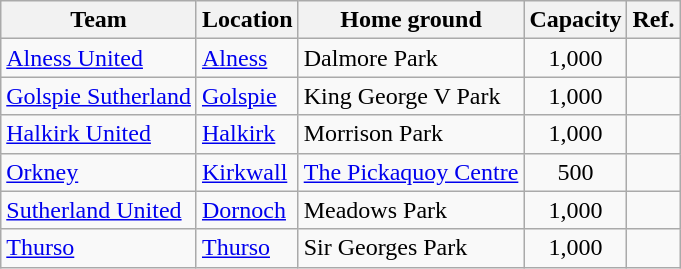<table class="wikitable sortable">
<tr>
<th>Team</th>
<th>Location</th>
<th>Home ground</th>
<th>Capacity</th>
<th>Ref.</th>
</tr>
<tr>
<td><a href='#'>Alness United</a></td>
<td><a href='#'>Alness</a></td>
<td>Dalmore Park</td>
<td align=center>1,000</td>
<td></td>
</tr>
<tr>
<td><a href='#'>Golspie Sutherland</a></td>
<td><a href='#'>Golspie</a></td>
<td>King George V Park</td>
<td align=center>1,000</td>
<td></td>
</tr>
<tr>
<td><a href='#'>Halkirk United</a></td>
<td><a href='#'>Halkirk</a></td>
<td>Morrison Park</td>
<td align=center>1,000</td>
<td></td>
</tr>
<tr>
<td><a href='#'>Orkney</a></td>
<td><a href='#'>Kirkwall</a></td>
<td><a href='#'>The Pickaquoy Centre</a></td>
<td align=center>500</td>
<td></td>
</tr>
<tr>
<td><a href='#'>Sutherland United</a></td>
<td><a href='#'>Dornoch</a></td>
<td>Meadows Park</td>
<td align=center>1,000</td>
<td></td>
</tr>
<tr>
<td><a href='#'>Thurso</a></td>
<td><a href='#'>Thurso</a></td>
<td>Sir Georges Park</td>
<td align=center>1,000</td>
<td></td>
</tr>
</table>
